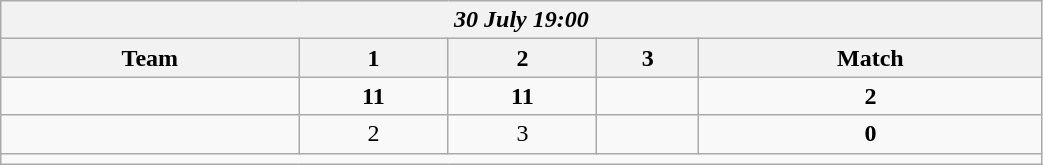<table class=wikitable style="text-align:center; width: 55%">
<tr>
<th colspan=10><em>30 July 19:00</em></th>
</tr>
<tr>
<th>Team</th>
<th>1</th>
<th>2</th>
<th>3</th>
<th>Match</th>
</tr>
<tr>
<td align=left><strong><br></strong></td>
<td><strong>11</strong></td>
<td><strong>11</strong></td>
<td></td>
<td><strong>2</strong></td>
</tr>
<tr>
<td align=left><br></td>
<td>2</td>
<td>3</td>
<td></td>
<td><strong>0</strong></td>
</tr>
<tr>
<td colspan=10></td>
</tr>
</table>
